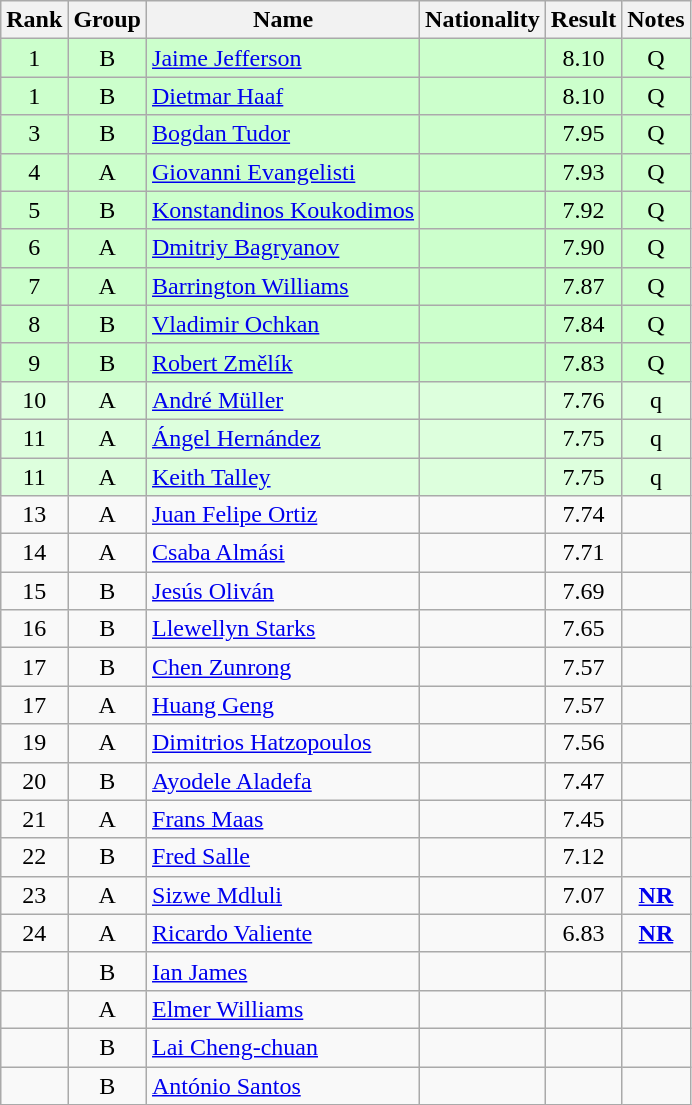<table class="wikitable sortable" style="text-align:center">
<tr>
<th>Rank</th>
<th>Group</th>
<th>Name</th>
<th>Nationality</th>
<th>Result</th>
<th>Notes</th>
</tr>
<tr bgcolor=ccffcc>
<td>1</td>
<td>B</td>
<td align="left"><a href='#'>Jaime Jefferson</a></td>
<td align=left></td>
<td>8.10</td>
<td>Q</td>
</tr>
<tr bgcolor=ccffcc>
<td>1</td>
<td>B</td>
<td align="left"><a href='#'>Dietmar Haaf</a></td>
<td align=left></td>
<td>8.10</td>
<td>Q</td>
</tr>
<tr bgcolor=ccffcc>
<td>3</td>
<td>B</td>
<td align="left"><a href='#'>Bogdan Tudor</a></td>
<td align=left></td>
<td>7.95</td>
<td>Q</td>
</tr>
<tr bgcolor=ccffcc>
<td>4</td>
<td>A</td>
<td align="left"><a href='#'>Giovanni Evangelisti</a></td>
<td align=left></td>
<td>7.93</td>
<td>Q</td>
</tr>
<tr bgcolor=ccffcc>
<td>5</td>
<td>B</td>
<td align="left"><a href='#'>Konstandinos Koukodimos</a></td>
<td align=left></td>
<td>7.92</td>
<td>Q</td>
</tr>
<tr bgcolor=ccffcc>
<td>6</td>
<td>A</td>
<td align="left"><a href='#'>Dmitriy Bagryanov</a></td>
<td align=left></td>
<td>7.90</td>
<td>Q</td>
</tr>
<tr bgcolor=ccffcc>
<td>7</td>
<td>A</td>
<td align="left"><a href='#'>Barrington Williams</a></td>
<td align=left></td>
<td>7.87</td>
<td>Q</td>
</tr>
<tr bgcolor=ccffcc>
<td>8</td>
<td>B</td>
<td align="left"><a href='#'>Vladimir Ochkan</a></td>
<td align=left></td>
<td>7.84</td>
<td>Q</td>
</tr>
<tr bgcolor=ccffcc>
<td>9</td>
<td>B</td>
<td align="left"><a href='#'>Robert Změlík</a></td>
<td align=left></td>
<td>7.83</td>
<td>Q</td>
</tr>
<tr bgcolor=ddffdd>
<td>10</td>
<td>A</td>
<td align="left"><a href='#'>André Müller</a></td>
<td align=left></td>
<td>7.76</td>
<td>q</td>
</tr>
<tr bgcolor=ddffdd>
<td>11</td>
<td>A</td>
<td align="left"><a href='#'>Ángel Hernández</a></td>
<td align=left></td>
<td>7.75</td>
<td>q</td>
</tr>
<tr bgcolor=ddffdd>
<td>11</td>
<td>A</td>
<td align="left"><a href='#'>Keith Talley</a></td>
<td align=left></td>
<td>7.75</td>
<td>q</td>
</tr>
<tr>
<td>13</td>
<td>A</td>
<td align="left"><a href='#'>Juan Felipe Ortiz</a></td>
<td align=left></td>
<td>7.74</td>
<td></td>
</tr>
<tr>
<td>14</td>
<td>A</td>
<td align="left"><a href='#'>Csaba Almási</a></td>
<td align=left></td>
<td>7.71</td>
<td></td>
</tr>
<tr>
<td>15</td>
<td>B</td>
<td align="left"><a href='#'>Jesús Oliván</a></td>
<td align=left></td>
<td>7.69</td>
<td></td>
</tr>
<tr>
<td>16</td>
<td>B</td>
<td align="left"><a href='#'>Llewellyn Starks</a></td>
<td align=left></td>
<td>7.65</td>
<td></td>
</tr>
<tr>
<td>17</td>
<td>B</td>
<td align="left"><a href='#'>Chen Zunrong</a></td>
<td align=left></td>
<td>7.57</td>
<td></td>
</tr>
<tr>
<td>17</td>
<td>A</td>
<td align="left"><a href='#'>Huang Geng</a></td>
<td align=left></td>
<td>7.57</td>
<td></td>
</tr>
<tr>
<td>19</td>
<td>A</td>
<td align="left"><a href='#'>Dimitrios Hatzopoulos</a></td>
<td align=left></td>
<td>7.56</td>
<td></td>
</tr>
<tr>
<td>20</td>
<td>B</td>
<td align="left"><a href='#'>Ayodele Aladefa</a></td>
<td align=left></td>
<td>7.47</td>
<td></td>
</tr>
<tr>
<td>21</td>
<td>A</td>
<td align="left"><a href='#'>Frans Maas</a></td>
<td align=left></td>
<td>7.45</td>
<td></td>
</tr>
<tr>
<td>22</td>
<td>B</td>
<td align="left"><a href='#'>Fred Salle</a></td>
<td align=left></td>
<td>7.12</td>
<td></td>
</tr>
<tr>
<td>23</td>
<td>A</td>
<td align="left"><a href='#'>Sizwe Mdluli</a></td>
<td align=left></td>
<td>7.07</td>
<td><strong><a href='#'>NR</a></strong></td>
</tr>
<tr>
<td>24</td>
<td>A</td>
<td align="left"><a href='#'>Ricardo Valiente</a></td>
<td align=left></td>
<td>6.83</td>
<td><strong><a href='#'>NR</a></strong></td>
</tr>
<tr>
<td></td>
<td>B</td>
<td align="left"><a href='#'>Ian James</a></td>
<td align=left></td>
<td></td>
<td></td>
</tr>
<tr>
<td></td>
<td>A</td>
<td align="left"><a href='#'>Elmer Williams</a></td>
<td align=left></td>
<td></td>
<td></td>
</tr>
<tr>
<td></td>
<td>B</td>
<td align="left"><a href='#'>Lai Cheng-chuan</a></td>
<td align=left></td>
<td></td>
<td></td>
</tr>
<tr>
<td></td>
<td>B</td>
<td align="left"><a href='#'>António Santos</a></td>
<td align=left></td>
<td></td>
<td></td>
</tr>
</table>
